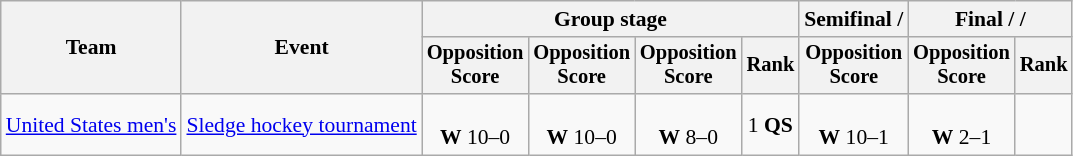<table class=wikitable style=font-size:90%;text-align:center>
<tr>
<th rowspan=2>Team</th>
<th rowspan=2>Event</th>
<th colspan=4>Group stage</th>
<th>Semifinal / </th>
<th colspan=2>Final /  / </th>
</tr>
<tr style=font-size:95%>
<th>Opposition<br>Score</th>
<th>Opposition<br>Score</th>
<th>Opposition<br>Score</th>
<th>Rank</th>
<th>Opposition<br>Score</th>
<th>Opposition<br>Score</th>
<th>Rank</th>
</tr>
<tr>
<td align=left><a href='#'>United States men's</a></td>
<td align=left><a href='#'>Sledge hockey tournament</a></td>
<td><br><strong>W</strong> 10–0</td>
<td><br><strong>W</strong> 10–0</td>
<td><br><strong>W</strong> 8–0</td>
<td>1 <strong>QS</strong></td>
<td><br><strong>W</strong> 10–1</td>
<td><br><strong>W</strong> 2–1</td>
<td></td>
</tr>
</table>
